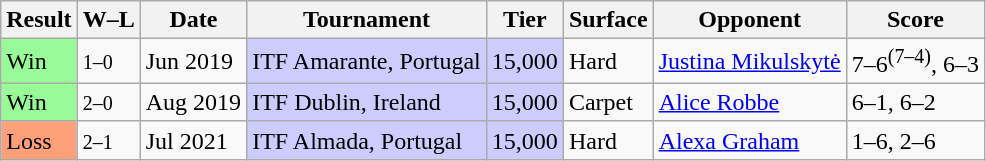<table class="sortable wikitable">
<tr>
<th>Result</th>
<th class="unsortable">W–L</th>
<th>Date</th>
<th>Tournament</th>
<th>Tier</th>
<th>Surface</th>
<th>Opponent</th>
<th class="unsortable">Score</th>
</tr>
<tr>
<td bgcolor="98fb98">Win</td>
<td><small>1–0</small></td>
<td>Jun 2019</td>
<td style="background:#ccccff;">ITF Amarante, Portugal</td>
<td style="background:#ccccff;">15,000</td>
<td>Hard</td>
<td> <a href='#'>Justina Mikulskytė</a></td>
<td>7–6<sup>(7–4)</sup>, 6–3</td>
</tr>
<tr>
<td bgcolor="98fb98">Win</td>
<td><small>2–0</small></td>
<td>Aug 2019</td>
<td style="background:#ccccff;">ITF Dublin, Ireland</td>
<td style="background:#ccccff;">15,000</td>
<td>Carpet</td>
<td> <a href='#'>Alice Robbe</a></td>
<td>6–1, 6–2</td>
</tr>
<tr>
<td bgcolor=#ffa07a>Loss</td>
<td><small>2–1</small></td>
<td>Jul 2021</td>
<td style="background:#ccccff;">ITF Almada, Portugal</td>
<td style="background:#ccccff;">15,000</td>
<td>Hard</td>
<td> <a href='#'>Alexa Graham</a></td>
<td>1–6, 2–6</td>
</tr>
</table>
